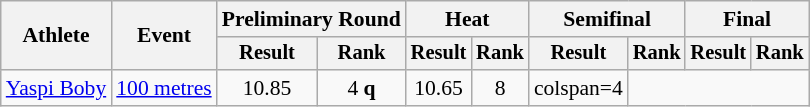<table class="wikitable" style="font-size:90%">
<tr>
<th rowspan="2">Athlete</th>
<th rowspan="2">Event</th>
<th colspan="2">Preliminary Round</th>
<th colspan="2">Heat</th>
<th colspan="2">Semifinal</th>
<th colspan="2">Final</th>
</tr>
<tr style="font-size:95%">
<th>Result</th>
<th>Rank</th>
<th>Result</th>
<th>Rank</th>
<th>Result</th>
<th>Rank</th>
<th>Result</th>
<th>Rank</th>
</tr>
<tr style=text-align:center>
<td style=text-align:left><a href='#'>Yaspi Boby</a></td>
<td style=text-align:left><a href='#'>100 metres</a></td>
<td>10.85</td>
<td>4 <strong>q</strong></td>
<td>10.65</td>
<td>8</td>
<td>colspan=4 </td>
</tr>
</table>
